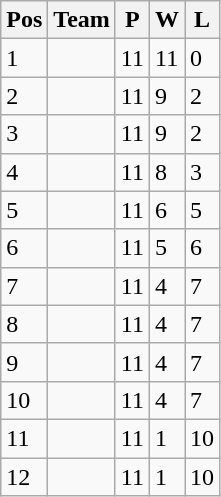<table class="wikitable">
<tr>
<th>Pos</th>
<th>Team</th>
<th>P</th>
<th>W</th>
<th>L</th>
</tr>
<tr>
<td>1</td>
<td></td>
<td>11</td>
<td>11</td>
<td>0</td>
</tr>
<tr>
<td>2</td>
<td></td>
<td>11</td>
<td>9</td>
<td>2</td>
</tr>
<tr>
<td>3</td>
<td></td>
<td>11</td>
<td>9</td>
<td>2</td>
</tr>
<tr>
<td>4</td>
<td></td>
<td>11</td>
<td>8</td>
<td>3</td>
</tr>
<tr>
<td>5</td>
<td></td>
<td>11</td>
<td>6</td>
<td>5</td>
</tr>
<tr>
<td>6</td>
<td></td>
<td>11</td>
<td>5</td>
<td>6</td>
</tr>
<tr>
<td>7</td>
<td></td>
<td>11</td>
<td>4</td>
<td>7</td>
</tr>
<tr>
<td>8</td>
<td></td>
<td>11</td>
<td>4</td>
<td>7</td>
</tr>
<tr>
<td>9</td>
<td></td>
<td>11</td>
<td>4</td>
<td>7</td>
</tr>
<tr>
<td>10</td>
<td></td>
<td>11</td>
<td>4</td>
<td>7</td>
</tr>
<tr>
<td>11</td>
<td></td>
<td>11</td>
<td>1</td>
<td>10</td>
</tr>
<tr>
<td>12</td>
<td></td>
<td>11</td>
<td>1</td>
<td>10</td>
</tr>
</table>
